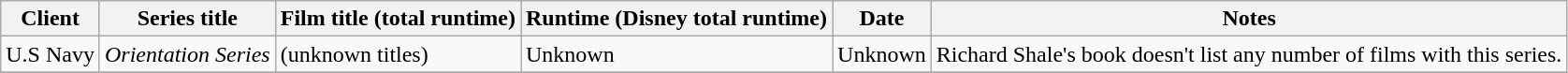<table class="wikitable sortable">
<tr>
<th>Client</th>
<th>Series title</th>
<th>Film title (total runtime)</th>
<th>Runtime (Disney total runtime)</th>
<th>Date</th>
<th>Notes</th>
</tr>
<tr>
<td>U.S Navy</td>
<td><em>Orientation Series</em></td>
<td>(unknown titles)</td>
<td>Unknown</td>
<td>Unknown</td>
<td>Richard Shale's book doesn't list any number of films with this series.</td>
</tr>
<tr>
</tr>
</table>
